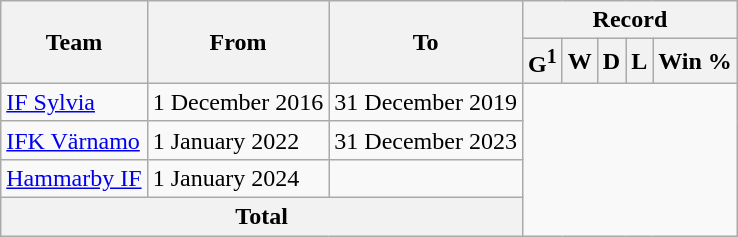<table class="wikitable" style="text-align: center">
<tr>
<th rowspan=2>Team</th>
<th rowspan=2>From</th>
<th rowspan=2>To</th>
<th colspan=5>Record</th>
</tr>
<tr>
<th>G<sup>1</sup></th>
<th>W</th>
<th>D</th>
<th>L</th>
<th>Win %</th>
</tr>
<tr>
<td align=left><a href='#'>IF Sylvia</a></td>
<td align=left>1 December 2016</td>
<td align=left>31 December 2019<br></td>
</tr>
<tr>
<td align=left><a href='#'>IFK Värnamo</a></td>
<td align=left>1 January 2022</td>
<td align=left>31 December 2023<br></td>
</tr>
<tr>
<td align=left><a href='#'>Hammarby IF</a></td>
<td align=left>1 January 2024</td>
<td align=left><br></td>
</tr>
<tr>
<th colspan=3>Total<br></th>
</tr>
</table>
